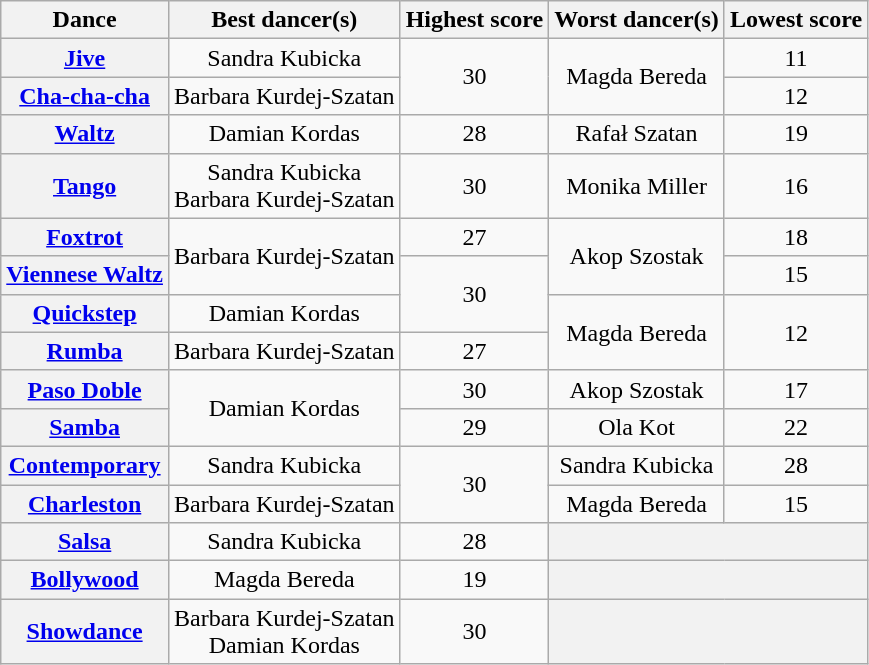<table class="wikitable sortable" style="text-align:center;">
<tr>
<th>Dance</th>
<th>Best dancer(s)</th>
<th>Highest score</th>
<th>Worst dancer(s)</th>
<th>Lowest score</th>
</tr>
<tr>
<th><a href='#'>Jive</a></th>
<td>Sandra Kubicka</td>
<td rowspan="2">30</td>
<td rowspan="2">Magda Bereda</td>
<td>11</td>
</tr>
<tr>
<th><a href='#'>Cha-cha-cha</a></th>
<td>Barbara Kurdej-Szatan</td>
<td>12</td>
</tr>
<tr>
<th><a href='#'>Waltz</a></th>
<td>Damian Kordas</td>
<td>28</td>
<td>Rafał Szatan</td>
<td>19</td>
</tr>
<tr>
<th><a href='#'>Tango</a></th>
<td>Sandra Kubicka<br>Barbara Kurdej-Szatan</td>
<td>30</td>
<td>Monika Miller</td>
<td>16</td>
</tr>
<tr>
<th><a href='#'>Foxtrot</a></th>
<td rowspan="2">Barbara Kurdej-Szatan</td>
<td>27</td>
<td rowspan="2">Akop Szostak</td>
<td>18</td>
</tr>
<tr>
<th><a href='#'>Viennese Waltz</a></th>
<td rowspan="2">30</td>
<td>15</td>
</tr>
<tr>
<th><a href='#'>Quickstep</a></th>
<td>Damian Kordas</td>
<td rowspan="2">Magda Bereda</td>
<td rowspan="2">12</td>
</tr>
<tr>
<th><a href='#'>Rumba</a></th>
<td>Barbara Kurdej-Szatan</td>
<td>27</td>
</tr>
<tr>
<th><a href='#'>Paso Doble</a></th>
<td rowspan="2">Damian Kordas</td>
<td>30</td>
<td>Akop Szostak</td>
<td>17</td>
</tr>
<tr>
<th><a href='#'>Samba</a></th>
<td>29</td>
<td>Ola Kot</td>
<td>22</td>
</tr>
<tr>
<th><a href='#'>Contemporary</a></th>
<td>Sandra Kubicka</td>
<td rowspan="2">30</td>
<td>Sandra Kubicka</td>
<td>28</td>
</tr>
<tr>
<th><a href='#'>Charleston</a></th>
<td>Barbara Kurdej-Szatan</td>
<td>Magda Bereda</td>
<td>15</td>
</tr>
<tr>
<th><a href='#'>Salsa</a></th>
<td>Sandra Kubicka</td>
<td>28</td>
<th colspan="2"></th>
</tr>
<tr>
<th><a href='#'>Bollywood</a></th>
<td>Magda Bereda</td>
<td>19</td>
<th colspan="2"></th>
</tr>
<tr>
<th><a href='#'>Showdance</a></th>
<td>Barbara Kurdej-Szatan<br>Damian Kordas</td>
<td>30</td>
<th colspan="2"></th>
</tr>
</table>
